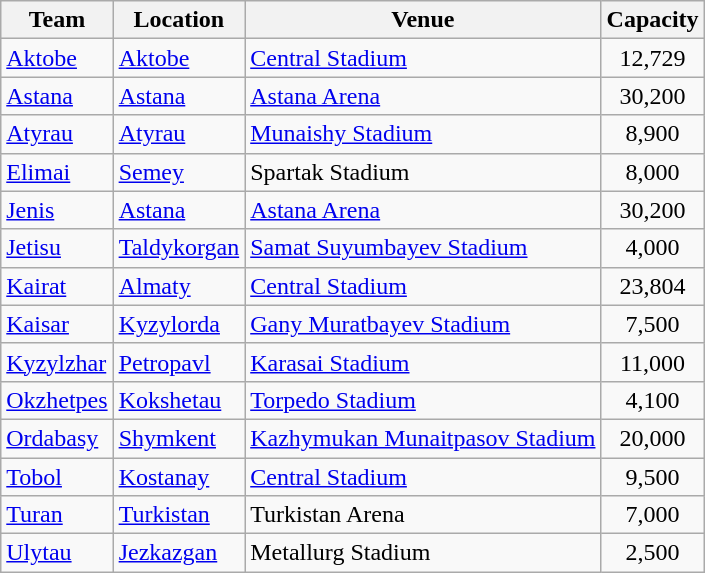<table class="wikitable sortable" border="1">
<tr>
<th>Team</th>
<th>Location</th>
<th>Venue</th>
<th>Capacity</th>
</tr>
<tr>
<td><a href='#'>Aktobe</a></td>
<td><a href='#'>Aktobe</a></td>
<td><a href='#'>Central Stadium</a></td>
<td style="text-align:center;">12,729</td>
</tr>
<tr>
<td><a href='#'>Astana</a></td>
<td><a href='#'>Astana</a></td>
<td><a href='#'>Astana Arena</a></td>
<td style="text-align:center;">30,200</td>
</tr>
<tr>
<td><a href='#'>Atyrau</a></td>
<td><a href='#'>Atyrau</a></td>
<td><a href='#'>Munaishy Stadium</a></td>
<td style="text-align:center;">8,900</td>
</tr>
<tr>
<td><a href='#'>Elimai</a></td>
<td><a href='#'>Semey</a></td>
<td>Spartak Stadium</td>
<td style="text-align:center;">8,000</td>
</tr>
<tr>
<td><a href='#'>Jenis</a></td>
<td><a href='#'>Astana</a></td>
<td><a href='#'>Astana Arena</a></td>
<td style="text-align:center;">30,200</td>
</tr>
<tr>
<td><a href='#'>Jetisu</a></td>
<td><a href='#'>Taldykorgan</a></td>
<td><a href='#'>Samat Suyumbayev Stadium</a></td>
<td style="text-align:center;">4,000</td>
</tr>
<tr>
<td><a href='#'>Kairat</a></td>
<td><a href='#'>Almaty</a></td>
<td><a href='#'>Central Stadium</a></td>
<td style="text-align:center;">23,804</td>
</tr>
<tr>
<td><a href='#'>Kaisar</a></td>
<td><a href='#'>Kyzylorda</a></td>
<td><a href='#'>Gany Muratbayev Stadium</a></td>
<td style="text-align:center;">7,500</td>
</tr>
<tr>
<td><a href='#'>Kyzylzhar</a></td>
<td><a href='#'>Petropavl</a></td>
<td><a href='#'>Karasai Stadium</a></td>
<td style="text-align:center;">11,000</td>
</tr>
<tr>
<td><a href='#'> Okzhetpes</a></td>
<td><a href='#'>Kokshetau</a></td>
<td><a href='#'>Torpedo Stadium</a></td>
<td style="text-align:center;">4,100</td>
</tr>
<tr>
<td><a href='#'>Ordabasy</a></td>
<td><a href='#'>Shymkent</a></td>
<td><a href='#'>Kazhymukan Munaitpasov Stadium</a></td>
<td style="text-align:center;">20,000</td>
</tr>
<tr>
<td><a href='#'>Tobol</a></td>
<td><a href='#'>Kostanay</a></td>
<td><a href='#'>Central Stadium</a></td>
<td style="text-align:center;">9,500</td>
</tr>
<tr>
<td><a href='#'>Turan</a></td>
<td><a href='#'>Turkistan</a></td>
<td>Turkistan Arena</td>
<td style="text-align:center;">7,000</td>
</tr>
<tr>
<td><a href='#'>Ulytau</a></td>
<td><a href='#'>Jezkazgan</a></td>
<td>Metallurg Stadium</td>
<td style="text-align:center;">2,500</td>
</tr>
</table>
